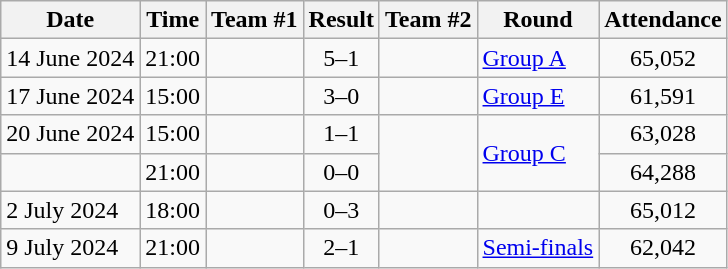<table class="wikitable">
<tr>
<th>Date</th>
<th>Time</th>
<th>Team #1</th>
<th>Result</th>
<th>Team #2</th>
<th>Round</th>
<th>Attendance</th>
</tr>
<tr>
<td>14 June 2024</td>
<td>21:00</td>
<td align=right></td>
<td style="text-align:center;">5–1</td>
<td></td>
<td><a href='#'>Group A</a> </td>
<td style="text-align:center;">65,052</td>
</tr>
<tr>
<td>17 June 2024</td>
<td>15:00</td>
<td align=right></td>
<td style="text-align:center;">3–0</td>
<td></td>
<td><a href='#'>Group E</a></td>
<td style="text-align:center;">61,591</td>
</tr>
<tr>
<td>20 June 2024</td>
<td>15:00</td>
<td align=right></td>
<td style="text-align:center;">1–1</td>
<td rowspan="2"></td>
<td rowspan="2"><a href='#'>Group C</a></td>
<td style="text-align:center;">63,028</td>
</tr>
<tr>
<td></td>
<td>21:00</td>
<td align=right></td>
<td style="text-align:center;">0–0</td>
<td style="text-align:center;">64,288</td>
</tr>
<tr>
<td>2 July 2024</td>
<td>18:00</td>
<td align=right></td>
<td style="text-align:center;">0–3</td>
<td></td>
<td></td>
<td style="text-align:center;">65,012</td>
</tr>
<tr>
<td>9 July 2024</td>
<td>21:00</td>
<td align=right></td>
<td style="text-align:center;">2–1</td>
<td></td>
<td><a href='#'>Semi-finals</a></td>
<td style="text-align:center;">62,042</td>
</tr>
</table>
